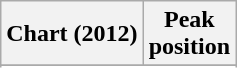<table class="wikitable sortable plainrowheaders">
<tr>
<th>Chart (2012)</th>
<th>Peak<br>position</th>
</tr>
<tr>
</tr>
<tr>
</tr>
<tr>
</tr>
</table>
